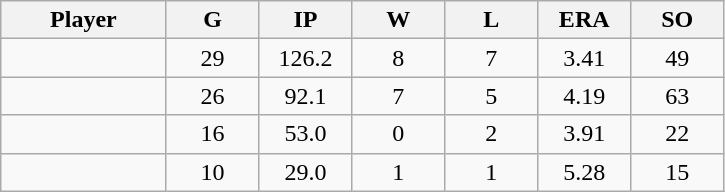<table class="wikitable sortable">
<tr>
<th bgcolor="#DDDDFF" width="16%">Player</th>
<th bgcolor="#DDDDFF" width="9%">G</th>
<th bgcolor="#DDDDFF" width="9%">IP</th>
<th bgcolor="#DDDDFF" width="9%">W</th>
<th bgcolor="#DDDDFF" width="9%">L</th>
<th bgcolor="#DDDDFF" width="9%">ERA</th>
<th bgcolor="#DDDDFF" width="9%">SO</th>
</tr>
<tr align="center">
<td></td>
<td>29</td>
<td>126.2</td>
<td>8</td>
<td>7</td>
<td>3.41</td>
<td>49</td>
</tr>
<tr align="center">
<td></td>
<td>26</td>
<td>92.1</td>
<td>7</td>
<td>5</td>
<td>4.19</td>
<td>63</td>
</tr>
<tr align="center">
<td></td>
<td>16</td>
<td>53.0</td>
<td>0</td>
<td>2</td>
<td>3.91</td>
<td>22</td>
</tr>
<tr align="center">
<td></td>
<td>10</td>
<td>29.0</td>
<td>1</td>
<td>1</td>
<td>5.28</td>
<td>15</td>
</tr>
</table>
